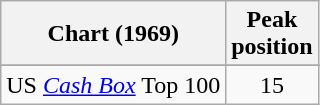<table class="wikitable sortable">
<tr>
<th>Chart (1969)</th>
<th>Peak<br>position</th>
</tr>
<tr>
</tr>
<tr>
</tr>
<tr>
<td>US <a href='#'><em>Cash Box</em></a> Top 100</td>
<td style="text-align:center;">15</td>
</tr>
</table>
